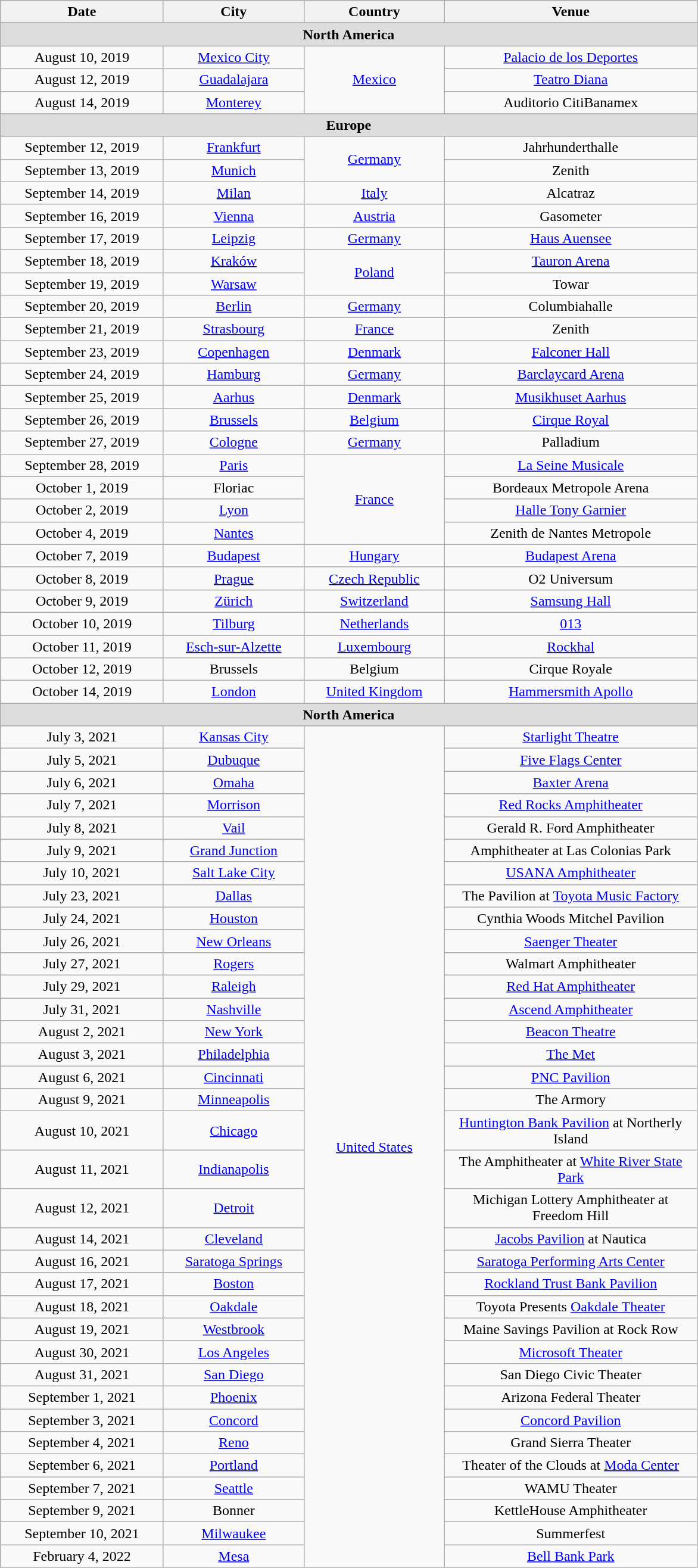<table class="wikitable" style="text-align:center;">
<tr>
<th width="175">Date</th>
<th width="150">City</th>
<th width="150">Country</th>
<th width="275">Venue</th>
</tr>
<tr>
</tr>
<tr style="background:#ddd;">
<td colspan="4"><strong>North America</strong></td>
</tr>
<tr>
<td>August 10, 2019</td>
<td><a href='#'>Mexico City</a></td>
<td rowspan="3"><a href='#'>Mexico</a></td>
<td><a href='#'>Palacio de los Deportes</a></td>
</tr>
<tr>
<td>August 12, 2019</td>
<td><a href='#'>Guadalajara</a></td>
<td><a href='#'>Teatro Diana</a></td>
</tr>
<tr>
<td>August 14, 2019</td>
<td><a href='#'>Monterey</a></td>
<td>Auditorio CitiBanamex</td>
</tr>
<tr>
</tr>
<tr style="background:#ddd;">
<td colspan="4"><strong>Europe</strong></td>
</tr>
<tr>
<td>September 12, 2019</td>
<td><a href='#'>Frankfurt</a></td>
<td rowspan="2"><a href='#'>Germany</a></td>
<td>Jahrhunderthalle</td>
</tr>
<tr>
<td>September 13, 2019</td>
<td><a href='#'>Munich</a></td>
<td>Zenith</td>
</tr>
<tr>
<td>September 14, 2019</td>
<td><a href='#'>Milan</a></td>
<td><a href='#'>Italy</a></td>
<td>Alcatraz</td>
</tr>
<tr>
<td>September 16, 2019</td>
<td><a href='#'>Vienna</a></td>
<td><a href='#'>Austria</a></td>
<td>Gasometer</td>
</tr>
<tr>
<td>September 17, 2019</td>
<td><a href='#'>Leipzig</a></td>
<td><a href='#'>Germany</a></td>
<td><a href='#'>Haus Auensee</a></td>
</tr>
<tr>
<td>September 18, 2019</td>
<td><a href='#'>Kraków</a></td>
<td rowspan="2"><a href='#'>Poland</a></td>
<td><a href='#'>Tauron Arena</a></td>
</tr>
<tr>
<td>September 19, 2019</td>
<td><a href='#'>Warsaw</a></td>
<td>Towar</td>
</tr>
<tr>
<td>September 20, 2019</td>
<td><a href='#'>Berlin</a></td>
<td><a href='#'>Germany</a></td>
<td>Columbiahalle</td>
</tr>
<tr>
<td>September 21, 2019</td>
<td><a href='#'>Strasbourg</a></td>
<td><a href='#'>France</a></td>
<td>Zenith</td>
</tr>
<tr>
<td>September 23, 2019</td>
<td><a href='#'>Copenhagen</a></td>
<td><a href='#'>Denmark</a></td>
<td><a href='#'>Falconer Hall</a></td>
</tr>
<tr>
<td>September 24, 2019</td>
<td><a href='#'>Hamburg</a></td>
<td><a href='#'>Germany</a></td>
<td><a href='#'>Barclaycard Arena</a></td>
</tr>
<tr>
<td>September 25, 2019</td>
<td><a href='#'>Aarhus</a></td>
<td><a href='#'>Denmark</a></td>
<td><a href='#'>Musikhuset Aarhus</a></td>
</tr>
<tr>
<td>September 26, 2019</td>
<td><a href='#'>Brussels</a></td>
<td><a href='#'>Belgium</a></td>
<td><a href='#'>Cirque Royal</a></td>
</tr>
<tr>
<td>September 27, 2019</td>
<td><a href='#'>Cologne</a></td>
<td><a href='#'>Germany</a></td>
<td>Palladium</td>
</tr>
<tr>
<td>September 28, 2019</td>
<td><a href='#'>Paris</a></td>
<td rowspan="4"><a href='#'>France</a></td>
<td><a href='#'>La Seine Musicale</a></td>
</tr>
<tr>
<td>October 1, 2019</td>
<td>Floriac</td>
<td>Bordeaux Metropole Arena</td>
</tr>
<tr>
<td>October 2, 2019</td>
<td><a href='#'>Lyon</a></td>
<td><a href='#'>Halle Tony Garnier</a></td>
</tr>
<tr>
<td>October 4, 2019</td>
<td><a href='#'>Nantes</a></td>
<td>Zenith de Nantes Metropole</td>
</tr>
<tr>
<td>October 7, 2019</td>
<td><a href='#'>Budapest</a></td>
<td><a href='#'>Hungary</a></td>
<td><a href='#'>Budapest Arena</a></td>
</tr>
<tr>
<td>October 8, 2019</td>
<td><a href='#'>Prague</a></td>
<td><a href='#'>Czech Republic</a></td>
<td>O2 Universum</td>
</tr>
<tr>
<td>October 9, 2019</td>
<td><a href='#'>Zürich</a></td>
<td><a href='#'>Switzerland</a></td>
<td><a href='#'>Samsung Hall</a></td>
</tr>
<tr>
<td>October 10, 2019</td>
<td><a href='#'>Tilburg</a></td>
<td><a href='#'>Netherlands</a></td>
<td><a href='#'>013</a></td>
</tr>
<tr>
<td>October 11, 2019</td>
<td><a href='#'>Esch-sur-Alzette</a></td>
<td><a href='#'>Luxembourg</a></td>
<td><a href='#'>Rockhal</a></td>
</tr>
<tr>
<td>October 12, 2019</td>
<td>Brussels</td>
<td>Belgium</td>
<td>Cirque Royale</td>
</tr>
<tr>
<td>October 14, 2019</td>
<td><a href='#'>London</a></td>
<td><a href='#'>United Kingdom</a></td>
<td><a href='#'>Hammersmith Apollo</a></td>
</tr>
<tr>
</tr>
<tr style="background:#ddd;">
<td colspan="4"><strong>North America</strong></td>
</tr>
<tr>
<td>July 3, 2021</td>
<td><a href='#'>Kansas City</a></td>
<td rowspan="36"><a href='#'>United States</a></td>
<td><a href='#'>Starlight Theatre</a></td>
</tr>
<tr>
<td>July 5, 2021</td>
<td><a href='#'>Dubuque</a></td>
<td><a href='#'>Five Flags Center</a></td>
</tr>
<tr>
<td>July 6, 2021</td>
<td><a href='#'>Omaha</a></td>
<td><a href='#'>Baxter Arena</a></td>
</tr>
<tr>
<td>July 7, 2021</td>
<td><a href='#'>Morrison</a></td>
<td><a href='#'>Red Rocks Amphitheater</a></td>
</tr>
<tr>
<td>July 8, 2021</td>
<td><a href='#'>Vail</a></td>
<td>Gerald R. Ford Amphitheater</td>
</tr>
<tr>
<td>July 9, 2021</td>
<td><a href='#'>Grand Junction</a></td>
<td>Amphitheater at Las Colonias Park</td>
</tr>
<tr>
<td>July 10, 2021</td>
<td><a href='#'>Salt Lake City</a></td>
<td><a href='#'>USANA  Amphitheater</a></td>
</tr>
<tr>
<td>July 23, 2021</td>
<td><a href='#'>Dallas</a></td>
<td>The Pavilion at <a href='#'>Toyota Music Factory</a></td>
</tr>
<tr>
<td>July 24, 2021</td>
<td><a href='#'>Houston</a></td>
<td>Cynthia Woods Mitchel Pavilion</td>
</tr>
<tr>
<td>July 26, 2021</td>
<td><a href='#'>New Orleans</a></td>
<td><a href='#'>Saenger Theater</a></td>
</tr>
<tr>
<td>July 27, 2021</td>
<td><a href='#'>Rogers</a></td>
<td>Walmart Amphitheater</td>
</tr>
<tr>
<td>July 29, 2021</td>
<td><a href='#'>Raleigh</a></td>
<td><a href='#'>Red Hat Amphitheater</a></td>
</tr>
<tr>
<td>July 31, 2021</td>
<td><a href='#'>Nashville</a></td>
<td><a href='#'>Ascend Amphitheater</a></td>
</tr>
<tr>
<td>August 2, 2021</td>
<td><a href='#'>New York</a></td>
<td><a href='#'>Beacon Theatre</a></td>
</tr>
<tr>
<td>August 3, 2021</td>
<td><a href='#'>Philadelphia</a></td>
<td><a href='#'>The Met</a></td>
</tr>
<tr>
<td>August 6, 2021</td>
<td><a href='#'>Cincinnati</a></td>
<td><a href='#'>PNC Pavilion</a></td>
</tr>
<tr>
<td>August 9, 2021</td>
<td><a href='#'>Minneapolis</a></td>
<td>The Armory</td>
</tr>
<tr>
<td>August 10, 2021</td>
<td><a href='#'>Chicago</a></td>
<td><a href='#'>Huntington Bank Pavilion</a> at Northerly Island</td>
</tr>
<tr>
<td>August 11, 2021</td>
<td><a href='#'>Indianapolis</a></td>
<td>The Amphitheater at <a href='#'>White River State Park</a></td>
</tr>
<tr>
<td>August 12, 2021</td>
<td><a href='#'>Detroit</a></td>
<td>Michigan Lottery Amphitheater at Freedom Hill</td>
</tr>
<tr>
<td>August 14, 2021</td>
<td><a href='#'>Cleveland</a></td>
<td><a href='#'>Jacobs Pavilion</a> at Nautica</td>
</tr>
<tr>
<td>August 16, 2021</td>
<td><a href='#'>Saratoga Springs</a></td>
<td><a href='#'>Saratoga Performing Arts Center</a></td>
</tr>
<tr>
<td>August 17, 2021</td>
<td><a href='#'>Boston</a></td>
<td><a href='#'>Rockland Trust Bank Pavilion</a></td>
</tr>
<tr>
<td>August 18, 2021</td>
<td><a href='#'>Oakdale</a></td>
<td>Toyota Presents <a href='#'>Oakdale Theater</a></td>
</tr>
<tr>
<td>August 19, 2021</td>
<td><a href='#'>Westbrook</a></td>
<td>Maine Savings Pavilion at Rock Row</td>
</tr>
<tr>
<td>August 30, 2021</td>
<td><a href='#'>Los Angeles</a></td>
<td><a href='#'>Microsoft Theater</a></td>
</tr>
<tr>
<td>August 31, 2021</td>
<td><a href='#'>San Diego</a></td>
<td>San Diego Civic Theater</td>
</tr>
<tr>
<td>September 1, 2021</td>
<td><a href='#'>Phoenix</a></td>
<td>Arizona Federal Theater</td>
</tr>
<tr>
<td>September 3, 2021</td>
<td><a href='#'>Concord</a></td>
<td><a href='#'>Concord Pavilion</a></td>
</tr>
<tr>
<td>September 4, 2021</td>
<td><a href='#'>Reno</a></td>
<td>Grand Sierra Theater</td>
</tr>
<tr>
<td>September 6, 2021</td>
<td><a href='#'>Portland</a></td>
<td>Theater of the Clouds at <a href='#'>Moda Center</a></td>
</tr>
<tr>
<td>September 7, 2021</td>
<td><a href='#'>Seattle</a></td>
<td>WAMU Theater</td>
</tr>
<tr>
<td>September 9, 2021</td>
<td>Bonner</td>
<td>KettleHouse Amphitheater</td>
</tr>
<tr>
<td>September 10, 2021</td>
<td><a href='#'>Milwaukee</a></td>
<td>Summerfest</td>
</tr>
<tr>
<td>February 4, 2022</td>
<td><a href='#'>Mesa</a></td>
<td><a href='#'>Bell Bank Park</a></td>
</tr>
</table>
